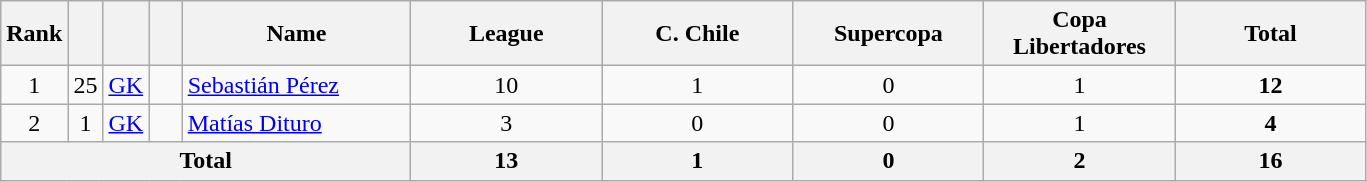<table class="wikitable sortable" style="text-align:center">
<tr>
<th width="15">Rank</th>
<th width="15"></th>
<th width="15"></th>
<th width="15"></th>
<th width="145">Name</th>
<th width="120">League</th>
<th width="120">C. Chile</th>
<th width="120">Supercopa</th>
<th width="120">Copa<br>Libertadores</th>
<th width="120">Total</th>
</tr>
<tr>
<td>1</td>
<td>25</td>
<td><a href='#'>GK</a></td>
<td></td>
<td align=left><a href='#'>Sebastián Pérez</a></td>
<td>10</td>
<td>1</td>
<td>0</td>
<td>1</td>
<td><strong>12</strong></td>
</tr>
<tr>
<td>2</td>
<td>1</td>
<td><a href='#'>GK</a></td>
<td></td>
<td align=left><a href='#'>Matías Dituro</a></td>
<td>3</td>
<td>0</td>
<td>0</td>
<td>1</td>
<td><strong>4</strong></td>
</tr>
<tr>
<th colspan=5>Total</th>
<th>13</th>
<th>1</th>
<th>0</th>
<th>2</th>
<th>16</th>
</tr>
</table>
